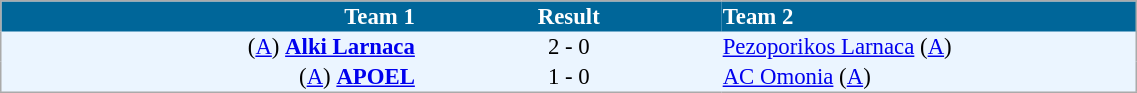<table cellspacing="0" style="background: #EBF5FF; border: 1px #aaa solid; border-collapse: collapse; font-size: 95%;" width=60%>
<tr bgcolor=#006699 style="color:white;">
<th width=30% align="right">Team 1</th>
<th width=22% align="center">Result</th>
<th width=30% align="left">Team 2</th>
</tr>
<tr>
<td align=right>(<a href='#'>A</a>) <strong><a href='#'>Alki Larnaca</a></strong></td>
<td align=center>2 - 0</td>
<td align=left><a href='#'>Pezoporikos Larnaca</a> (<a href='#'>A</a>)</td>
</tr>
<tr>
<td align=right>(<a href='#'>A</a>) <strong><a href='#'>APOEL</a></strong></td>
<td align=center>1 - 0</td>
<td align=left><a href='#'>AC Omonia</a> (<a href='#'>A</a>)</td>
</tr>
<tr>
</tr>
</table>
